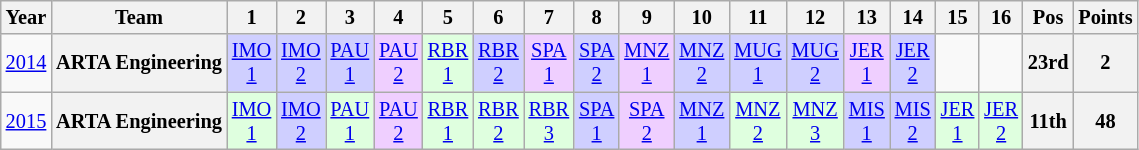<table class="wikitable" style="text-align:center; font-size:85%">
<tr>
<th>Year</th>
<th>Team</th>
<th>1</th>
<th>2</th>
<th>3</th>
<th>4</th>
<th>5</th>
<th>6</th>
<th>7</th>
<th>8</th>
<th>9</th>
<th>10</th>
<th>11</th>
<th>12</th>
<th>13</th>
<th>14</th>
<th>15</th>
<th>16</th>
<th>Pos</th>
<th>Points</th>
</tr>
<tr>
<td><a href='#'>2014</a></td>
<th>ARTA Engineering</th>
<td style="background:#cfcfff;"><a href='#'>IMO<br>1</a><br></td>
<td style="background:#cfcfff;"><a href='#'>IMO<br>2</a><br></td>
<td style="background:#cfcfff;"><a href='#'>PAU<br>1</a><br></td>
<td style="background:#efcfff;"><a href='#'>PAU<br>2</a><br></td>
<td style="background:#dfffdf;"><a href='#'>RBR<br>1</a><br></td>
<td style="background:#cfcfff;"><a href='#'>RBR<br>2</a><br></td>
<td style="background:#efcfff;"><a href='#'>SPA<br>1</a><br></td>
<td style="background:#cfcfff;"><a href='#'>SPA<br>2</a><br></td>
<td style="background:#efcfff;"><a href='#'>MNZ<br>1</a><br></td>
<td style="background:#cfcfff;"><a href='#'>MNZ<br>2</a><br></td>
<td style="background:#cfcfff;"><a href='#'>MUG<br>1</a><br></td>
<td style="background:#cfcfff;"><a href='#'>MUG<br>2</a><br></td>
<td style="background:#efcfff;"><a href='#'>JER<br>1</a><br></td>
<td style="background:#cfcfff;"><a href='#'>JER<br>2</a><br></td>
<td></td>
<td></td>
<th>23rd</th>
<th>2</th>
</tr>
<tr>
<td><a href='#'>2015</a></td>
<th>ARTA Engineering</th>
<td style="background:#dfffdf;"><a href='#'>IMO<br>1</a><br></td>
<td style="background:#cfcfff;"><a href='#'>IMO<br>2</a><br></td>
<td style="background:#dfffdf;"><a href='#'>PAU<br>1</a><br></td>
<td style="background:#efcfff;"><a href='#'>PAU<br>2</a><br></td>
<td style="background:#dfffdf;"><a href='#'>RBR<br>1</a><br></td>
<td style="background:#dfffdf;"><a href='#'>RBR<br>2</a><br></td>
<td style="background:#dfffdf;"><a href='#'>RBR<br>3</a><br></td>
<td style="background:#cfcfff;"><a href='#'>SPA<br>1</a><br></td>
<td style="background:#efcfff;"><a href='#'>SPA<br>2</a><br></td>
<td style="background:#cfcfff;"><a href='#'>MNZ<br>1</a><br></td>
<td style="background:#dfffdf;"><a href='#'>MNZ<br>2</a><br></td>
<td style="background:#dfffdf;"><a href='#'>MNZ<br>3</a><br></td>
<td style="background:#cfcfff;"><a href='#'>MIS<br>1</a><br></td>
<td style="background:#cfcfff;"><a href='#'>MIS<br>2</a><br></td>
<td style="background:#dfffdf;"><a href='#'>JER<br>1</a><br></td>
<td style="background:#dfffdf;"><a href='#'>JER<br>2</a><br></td>
<th>11th</th>
<th>48</th>
</tr>
</table>
